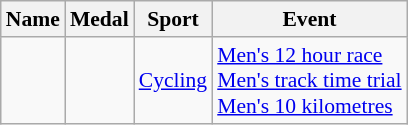<table class="wikitable sortable" style="font-size:90%">
<tr>
<th>Name</th>
<th>Medal</th>
<th>Sport</th>
<th>Event</th>
</tr>
<tr>
<td></td>
<td><br><br></td>
<td><a href='#'>Cycling</a></td>
<td><a href='#'>Men's 12 hour race</a><br><a href='#'>Men's track time trial</a><br><a href='#'>Men's 10 kilometres</a></td>
</tr>
</table>
